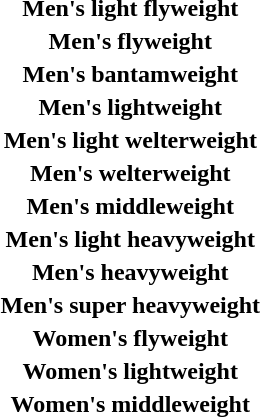<table>
<tr valign="top">
<th scope="row" rowspan=2>Men's light flyweight<br></th>
<td rowspan=2></td>
<td rowspan=2></td>
<td></td>
</tr>
<tr>
<td></td>
</tr>
<tr valign="top">
<th scope="row" rowspan=2>Men's flyweight<br></th>
<td rowspan=2></td>
<td rowspan=2></td>
<td></td>
</tr>
<tr>
<td></td>
</tr>
<tr valign="top">
<th scope="row" rowspan=2>Men's bantamweight<br></th>
<td rowspan=2></td>
<td rowspan=2></td>
<td></td>
</tr>
<tr>
<td></td>
</tr>
<tr valign="top">
<th scope="row" rowspan=2>Men's lightweight<br></th>
<td rowspan=2></td>
<td rowspan=2></td>
<td></td>
</tr>
<tr>
<td></td>
</tr>
<tr valign="top">
<th scope="row" rowspan=2>Men's light welterweight<br></th>
<td rowspan=2></td>
<td rowspan=2></td>
<td></td>
</tr>
<tr>
<td></td>
</tr>
<tr valign="top">
<th scope="row" rowspan=2>Men's welterweight<br></th>
<td rowspan=2></td>
<td rowspan=2></td>
<td></td>
</tr>
<tr>
<td></td>
</tr>
<tr valign="top">
<th scope="row" rowspan=2>Men's middleweight<br></th>
<td rowspan=2></td>
<td rowspan=2></td>
<td></td>
</tr>
<tr>
<td></td>
</tr>
<tr valign="top">
<th scope="row" rowspan=2>Men's light heavyweight<br></th>
<td rowspan=2></td>
<td rowspan=2></td>
<td></td>
</tr>
<tr>
<td></td>
</tr>
<tr valign="top">
<th scope="row" rowspan=2>Men's heavyweight<br></th>
<td rowspan=2></td>
<td rowspan=2></td>
<td></td>
</tr>
<tr>
<td></td>
</tr>
<tr valign="top">
<th scope="row" rowspan=2>Men's super heavyweight<br></th>
<td rowspan=2></td>
<td rowspan=2></td>
<td></td>
</tr>
<tr>
<td></td>
</tr>
<tr valign="top">
<th scope="row" rowspan=2>Women's flyweight<br></th>
<td rowspan=2></td>
<td rowspan=2></td>
<td></td>
</tr>
<tr>
<td></td>
</tr>
<tr valign="top">
<th scope="row" rowspan=2>Women's lightweight<br></th>
<td rowspan=2></td>
<td rowspan=2></td>
<td></td>
</tr>
<tr>
<td></td>
</tr>
<tr valign="top">
<th scope="row" rowspan=2>Women's middleweight<br></th>
<td rowspan=2></td>
<td rowspan=2></td>
<td></td>
</tr>
<tr>
<td></td>
</tr>
</table>
